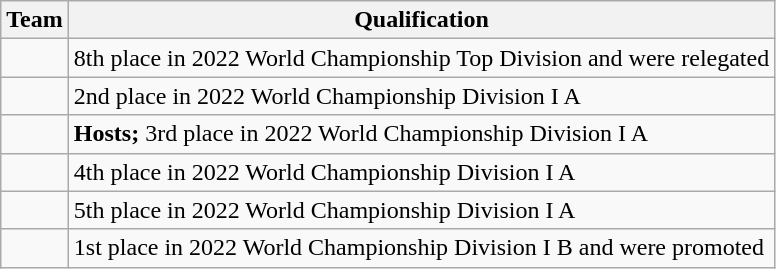<table class="wikitable">
<tr>
<th>Team</th>
<th>Qualification</th>
</tr>
<tr>
<td></td>
<td>8th place in 2022 World Championship Top Division and were relegated</td>
</tr>
<tr>
<td></td>
<td>2nd place in 2022 World Championship Division I A</td>
</tr>
<tr>
<td></td>
<td><strong>Hosts;</strong> 3rd place in 2022 World Championship Division I A</td>
</tr>
<tr>
<td></td>
<td>4th place in 2022 World Championship Division I A</td>
</tr>
<tr>
<td></td>
<td>5th place in 2022 World Championship Division I A</td>
</tr>
<tr>
<td></td>
<td>1st place in 2022 World Championship Division I B and were promoted</td>
</tr>
</table>
